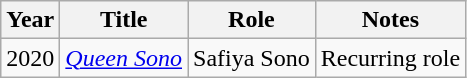<table class="wikitable sortable">
<tr>
<th>Year</th>
<th>Title</th>
<th>Role</th>
<th class="unsortable">Notes</th>
</tr>
<tr>
<td>2020</td>
<td><em><a href='#'>Queen Sono</a></em></td>
<td>Safiya Sono</td>
<td>Recurring role</td>
</tr>
</table>
